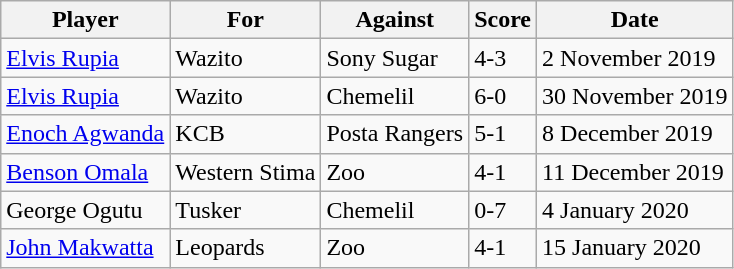<table class="wikitable">
<tr>
<th>Player</th>
<th>For</th>
<th>Against</th>
<th>Score</th>
<th>Date</th>
</tr>
<tr>
<td> <a href='#'>Elvis Rupia</a></td>
<td>Wazito</td>
<td>Sony Sugar</td>
<td>4-3</td>
<td>2 November 2019</td>
</tr>
<tr>
<td> <a href='#'>Elvis Rupia</a></td>
<td>Wazito</td>
<td>Chemelil</td>
<td>6-0</td>
<td>30 November 2019</td>
</tr>
<tr>
<td> <a href='#'>Enoch Agwanda</a></td>
<td>KCB</td>
<td>Posta Rangers</td>
<td>5-1</td>
<td>8 December 2019</td>
</tr>
<tr>
<td> <a href='#'>Benson Omala</a></td>
<td>Western Stima</td>
<td>Zoo</td>
<td>4-1</td>
<td>11 December 2019</td>
</tr>
<tr>
<td> George Ogutu</td>
<td>Tusker</td>
<td>Chemelil</td>
<td>0-7</td>
<td>4 January 2020</td>
</tr>
<tr>
<td> <a href='#'>John Makwatta</a></td>
<td>Leopards</td>
<td>Zoo</td>
<td>4-1</td>
<td>15 January 2020</td>
</tr>
</table>
